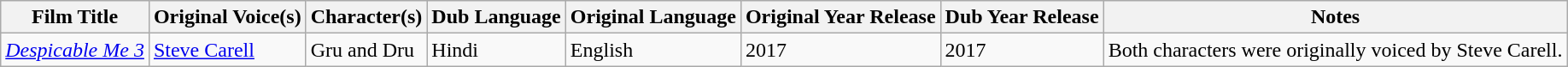<table class="wikitable sortable">
<tr>
<th scope="col">Film Title</th>
<th scope="col">Original Voice(s)</th>
<th scope="col">Character(s)</th>
<th scope="col">Dub Language</th>
<th scope="col">Original Language</th>
<th scope="col">Original Year Release</th>
<th scope="col">Dub Year Release</th>
<th scope="col">Notes</th>
</tr>
<tr>
<td><em><a href='#'>Despicable Me 3</a></em></td>
<td><a href='#'>Steve Carell</a></td>
<td>Gru and Dru</td>
<td>Hindi</td>
<td>English</td>
<td>2017</td>
<td>2017</td>
<td>Both characters were originally voiced by Steve Carell.</td>
</tr>
</table>
